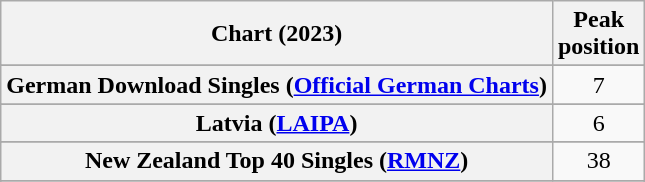<table class="wikitable sortable plainrowheaders" style="text-align:center">
<tr>
<th scope="col">Chart (2023)</th>
<th scope="col">Peak<br> position</th>
</tr>
<tr>
</tr>
<tr>
</tr>
<tr>
</tr>
<tr>
<th scope="row">German Download Singles (<a href='#'>Official German Charts</a>)</th>
<td>7</td>
</tr>
<tr>
</tr>
<tr>
</tr>
<tr>
<th scope="row">Latvia (<a href='#'>LAIPA</a>)</th>
<td>6</td>
</tr>
<tr>
</tr>
<tr>
<th scope="row">New Zealand Top 40 Singles (<a href='#'>RMNZ</a>)</th>
<td>38</td>
</tr>
<tr>
</tr>
<tr>
</tr>
<tr>
</tr>
<tr>
</tr>
<tr>
</tr>
<tr>
</tr>
</table>
